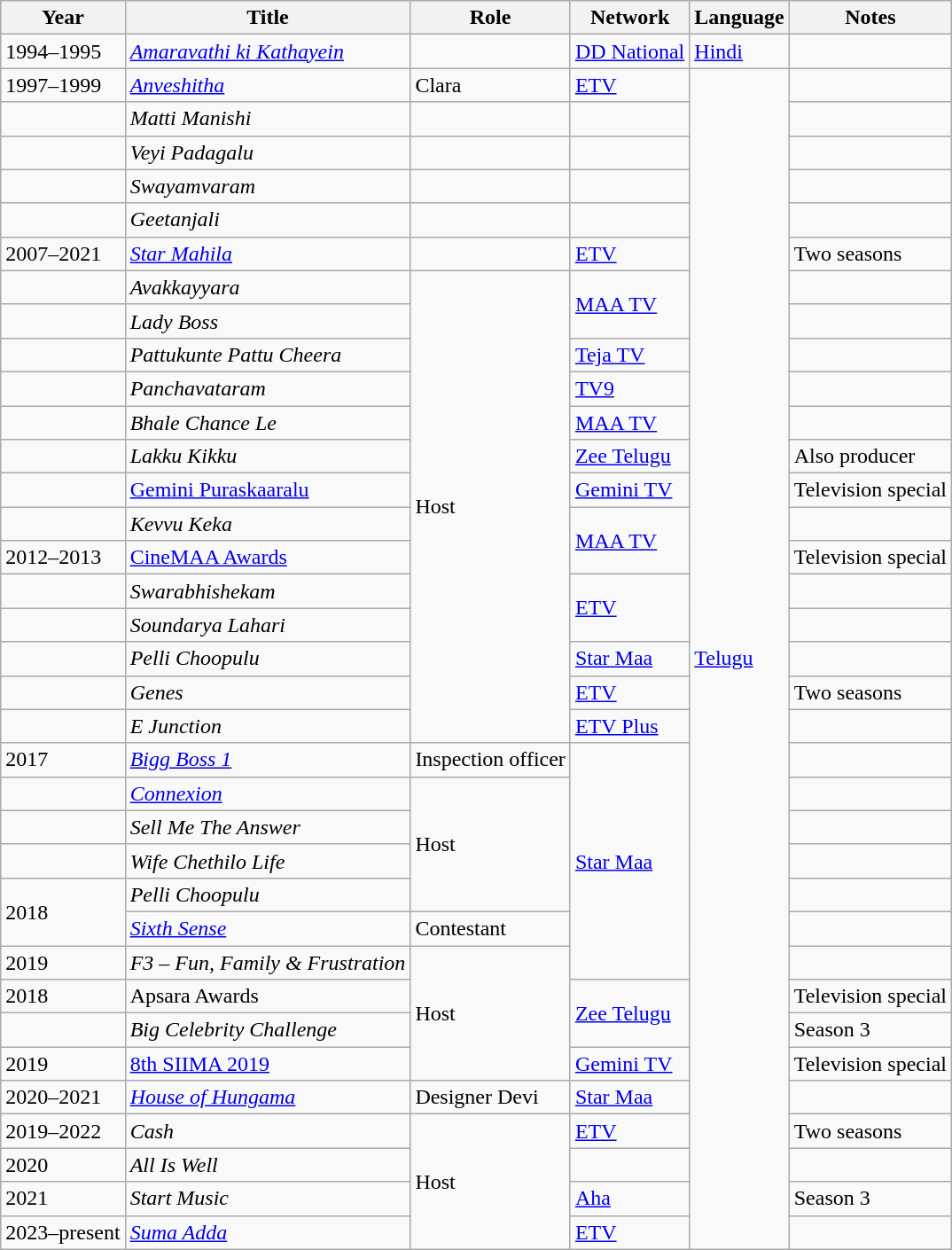<table class="wikitable">
<tr>
<th>Year</th>
<th>Title</th>
<th>Role</th>
<th>Network</th>
<th>Language</th>
<th>Notes</th>
</tr>
<tr>
<td>1994–1995</td>
<td><a href='#'><em>Amaravathi ki Kathayein</em></a></td>
<td></td>
<td><a href='#'>DD National</a></td>
<td><a href='#'>Hindi</a></td>
<td></td>
</tr>
<tr>
<td>1997–1999</td>
<td><em><a href='#'>Anveshitha</a></em></td>
<td>Clara</td>
<td><a href='#'>ETV</a></td>
<td rowspan="35"><a href='#'>Telugu</a></td>
<td></td>
</tr>
<tr>
<td></td>
<td><em>Matti Manishi</em></td>
<td></td>
<td></td>
<td></td>
</tr>
<tr>
<td></td>
<td><em>Veyi Padagalu</em></td>
<td></td>
<td></td>
<td></td>
</tr>
<tr>
<td></td>
<td><em>Swayamvaram</em></td>
<td></td>
<td></td>
<td></td>
</tr>
<tr>
<td></td>
<td><em>Geetanjali</em></td>
<td></td>
<td></td>
<td></td>
</tr>
<tr>
<td>2007–2021</td>
<td><em><a href='#'>Star Mahila</a></em></td>
<td></td>
<td><a href='#'>ETV</a></td>
<td>Two seasons</td>
</tr>
<tr>
<td></td>
<td><em>Avakkayyara</em></td>
<td rowspan="14">Host</td>
<td rowspan="2"><a href='#'>MAA TV</a></td>
<td></td>
</tr>
<tr>
<td></td>
<td><em>Lady Boss</em></td>
<td></td>
</tr>
<tr>
<td></td>
<td><em>Pattukunte Pattu Cheera</em></td>
<td><a href='#'>Teja TV</a></td>
<td></td>
</tr>
<tr>
<td></td>
<td><em>Panchavataram</em></td>
<td><a href='#'>TV9</a></td>
<td></td>
</tr>
<tr>
<td></td>
<td><em>Bhale Chance Le</em></td>
<td><a href='#'>MAA TV</a></td>
<td></td>
</tr>
<tr>
<td></td>
<td><em>Lakku Kikku</em></td>
<td><a href='#'>Zee Telugu</a></td>
<td>Also producer</td>
</tr>
<tr>
<td></td>
<td><a href='#'>Gemini Puraskaaralu</a></td>
<td><a href='#'>Gemini TV</a></td>
<td>Television special</td>
</tr>
<tr>
<td></td>
<td><em>Kevvu Keka</em></td>
<td rowspan="2"><a href='#'>MAA TV</a></td>
<td></td>
</tr>
<tr>
<td>2012–2013</td>
<td><a href='#'>CineMAA Awards</a></td>
<td>Television special</td>
</tr>
<tr>
<td></td>
<td><em>Swarabhishekam</em></td>
<td rowspan="2"><a href='#'>ETV</a></td>
<td></td>
</tr>
<tr>
<td></td>
<td><em>Soundarya Lahari</em></td>
<td></td>
</tr>
<tr>
<td></td>
<td><em>Pelli Choopulu</em></td>
<td><a href='#'>Star Maa</a></td>
<td></td>
</tr>
<tr>
<td></td>
<td><em>Genes</em></td>
<td><a href='#'>ETV</a></td>
<td>Two seasons</td>
</tr>
<tr>
<td></td>
<td><em>E Junction</em></td>
<td><a href='#'>ETV Plus</a></td>
<td></td>
</tr>
<tr>
<td>2017</td>
<td><em><a href='#'>Bigg Boss 1</a></em></td>
<td>Inspection officer</td>
<td rowspan="7"><a href='#'>Star Maa</a></td>
<td></td>
</tr>
<tr>
<td></td>
<td><em><a href='#'>Connexion</a></em></td>
<td rowspan="4">Host</td>
<td></td>
</tr>
<tr>
<td></td>
<td><em>Sell Me The Answer</em></td>
<td></td>
</tr>
<tr>
<td></td>
<td><em>Wife Chethilo Life</em></td>
<td></td>
</tr>
<tr>
<td rowspan="2">2018</td>
<td><em>Pelli Choopulu</em></td>
<td></td>
</tr>
<tr>
<td><a href='#'><em>Sixth Sense</em></a></td>
<td>Contestant</td>
<td></td>
</tr>
<tr>
<td>2019</td>
<td><em>F3 – Fun, Family & Frustration</em></td>
<td rowspan="4">Host</td>
<td></td>
</tr>
<tr>
<td>2018</td>
<td>Apsara Awards</td>
<td rowspan="2"><a href='#'>Zee Telugu</a></td>
<td>Television special</td>
</tr>
<tr>
<td></td>
<td><em>Big Celebrity Challenge</em></td>
<td>Season 3</td>
</tr>
<tr>
<td>2019</td>
<td><a href='#'>8th SIIMA 2019</a></td>
<td><a href='#'>Gemini TV</a></td>
<td>Television special</td>
</tr>
<tr>
<td>2020–2021</td>
<td><em><a href='#'>House of Hungama</a></em></td>
<td>Designer Devi</td>
<td><a href='#'>Star Maa</a></td>
<td></td>
</tr>
<tr>
<td>2019–2022</td>
<td><em>Cash</em></td>
<td rowspan="4">Host</td>
<td><a href='#'>ETV</a></td>
<td>Two seasons</td>
</tr>
<tr>
<td>2020</td>
<td><em>All Is Well</em></td>
<td></td>
<td></td>
</tr>
<tr>
<td>2021</td>
<td><em>Start Music</em></td>
<td><a href='#'>Aha</a></td>
<td>Season 3</td>
</tr>
<tr>
<td>2023–present</td>
<td><em><a href='#'>Suma Adda</a></em></td>
<td><a href='#'>ETV</a></td>
<td></td>
</tr>
</table>
